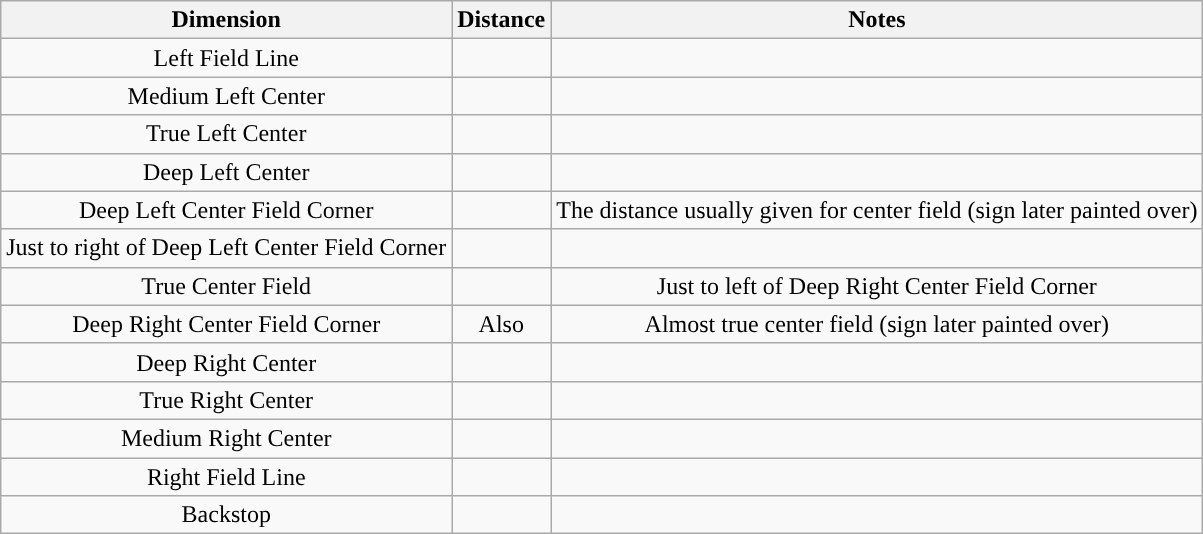<table class="wikitable" style="text-align:center">
<tr>
<th>Dimension</th>
<th>Distance</th>
<th>Notes</th>
</tr>
<tr>
<td>Left Field Line</td>
<td></td>
<td></td>
</tr>
<tr>
<td>Medium Left Center</td>
<td></td>
<td></td>
</tr>
<tr>
<td>True Left Center</td>
<td></td>
<td></td>
</tr>
<tr>
<td>Deep Left Center</td>
<td></td>
<td></td>
</tr>
<tr>
<td>Deep Left Center Field Corner</td>
<td></td>
<td>The distance usually given for center field (sign later painted over)</td>
</tr>
<tr>
<td>Just to right of Deep Left Center Field Corner</td>
<td></td>
<td></td>
</tr>
<tr>
<td>True Center Field</td>
<td></td>
<td>Just to left of Deep Right Center Field Corner</td>
</tr>
<tr>
<td>Deep Right Center Field Corner</td>
<td>Also </td>
<td>Almost true center field (sign later painted over)</td>
</tr>
<tr>
<td>Deep Right Center</td>
<td></td>
<td></td>
</tr>
<tr>
<td>True Right Center</td>
<td></td>
<td></td>
</tr>
<tr>
<td>Medium Right Center</td>
<td></td>
<td></td>
</tr>
<tr>
<td>Right Field Line</td>
<td></td>
<td></td>
</tr>
<tr>
<td>Backstop</td>
<td></td>
<td></td>
</tr>
</table>
